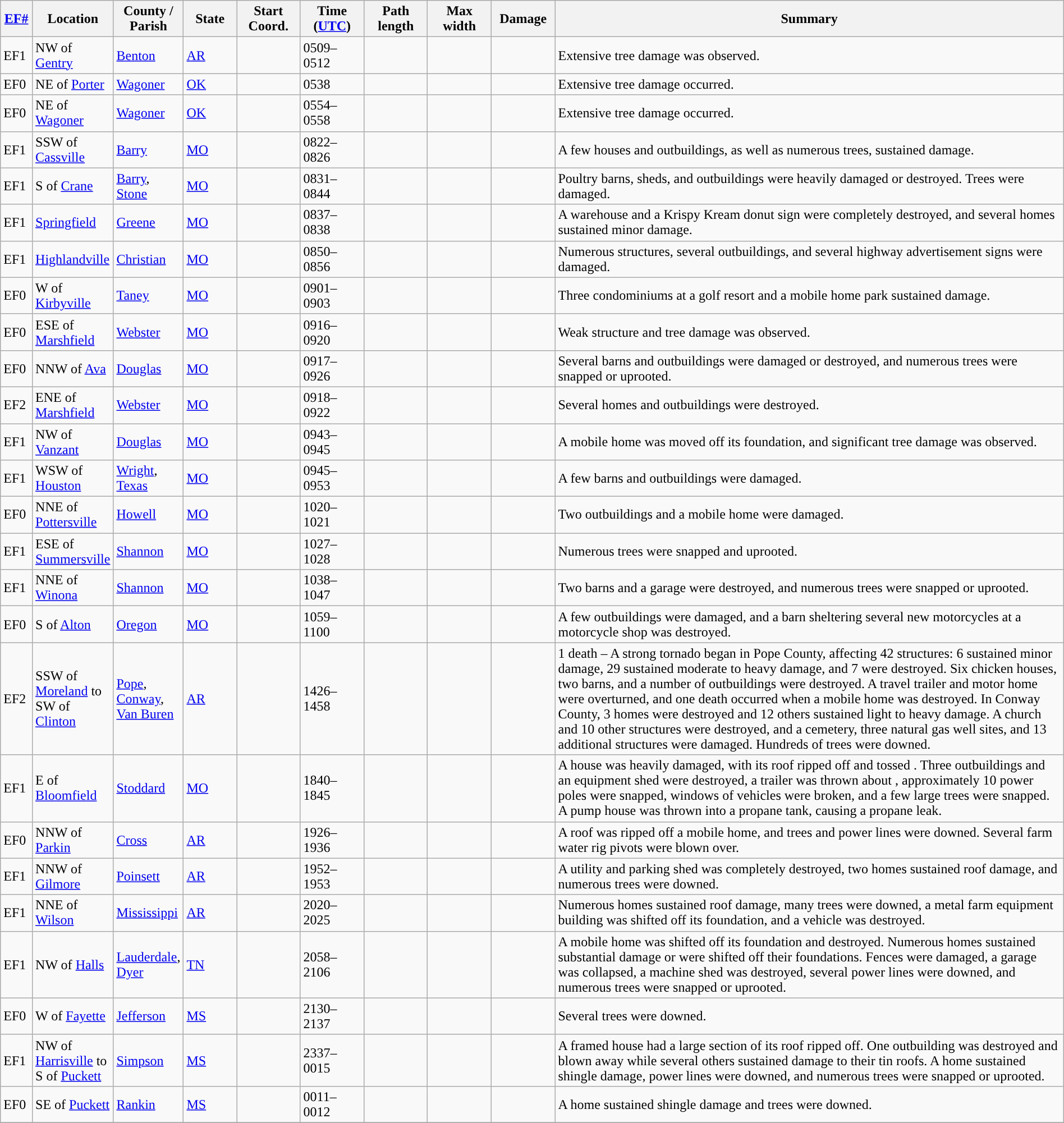<table class="wikitable sortable" style="width:100%;">
<tr>
<th scope="col" width="3%" align="center"><a href='#'>EF#</a></th>
<th scope="col" width="7%" align="center" class="unsortable">Location</th>
<th scope="col" width="6%" align="center" class="unsortable">County / Parish</th>
<th scope="col" width="5%" align="center">State</th>
<th scope="col" width="6%" align="center">Start Coord.</th>
<th scope="col" width="6%" align="center">Time (<a href='#'>UTC</a>)</th>
<th scope="col" width="6%" align="center">Path length</th>
<th scope="col" width="6%" align="center">Max width</th>
<th scope="col" width="6%" align="center">Damage</th>
<th scope="col" width="48%" class="unsortable" align="center">Summary</th>
</tr>
<tr>
<td>EF1</td>
<td>NW of <a href='#'>Gentry</a></td>
<td><a href='#'>Benton</a></td>
<td><a href='#'>AR</a></td>
<td></td>
<td>0509–0512</td>
<td></td>
<td></td>
<td></td>
<td>Extensive tree damage was observed.</td>
</tr>
<tr>
<td>EF0</td>
<td>NE of <a href='#'>Porter</a></td>
<td><a href='#'>Wagoner</a></td>
<td><a href='#'>OK</a></td>
<td></td>
<td>0538</td>
<td></td>
<td></td>
<td></td>
<td>Extensive tree damage occurred.</td>
</tr>
<tr>
<td>EF0</td>
<td>NE of <a href='#'>Wagoner</a></td>
<td><a href='#'>Wagoner</a></td>
<td><a href='#'>OK</a></td>
<td></td>
<td>0554–0558</td>
<td></td>
<td></td>
<td></td>
<td>Extensive tree damage occurred.</td>
</tr>
<tr>
<td>EF1</td>
<td>SSW of <a href='#'>Cassville</a></td>
<td><a href='#'>Barry</a></td>
<td><a href='#'>MO</a></td>
<td></td>
<td>0822–0826</td>
<td></td>
<td></td>
<td></td>
<td>A few houses and outbuildings, as well as numerous trees, sustained damage.</td>
</tr>
<tr>
<td>EF1</td>
<td>S of <a href='#'>Crane</a></td>
<td><a href='#'>Barry</a>, <a href='#'>Stone</a></td>
<td><a href='#'>MO</a></td>
<td></td>
<td>0831–0844</td>
<td></td>
<td></td>
<td></td>
<td>Poultry barns, sheds, and outbuildings were heavily damaged or destroyed. Trees were damaged.</td>
</tr>
<tr>
<td>EF1</td>
<td><a href='#'>Springfield</a></td>
<td><a href='#'>Greene</a></td>
<td><a href='#'>MO</a></td>
<td></td>
<td>0837–0838</td>
<td></td>
<td></td>
<td></td>
<td>A warehouse and a Krispy Kream donut sign were completely destroyed, and several homes sustained minor damage.</td>
</tr>
<tr>
<td>EF1</td>
<td><a href='#'>Highlandville</a></td>
<td><a href='#'>Christian</a></td>
<td><a href='#'>MO</a></td>
<td></td>
<td>0850–0856</td>
<td></td>
<td></td>
<td></td>
<td>Numerous structures, several outbuildings, and several highway advertisement signs were damaged.</td>
</tr>
<tr>
<td>EF0</td>
<td>W of <a href='#'>Kirbyville</a></td>
<td><a href='#'>Taney</a></td>
<td><a href='#'>MO</a></td>
<td></td>
<td>0901–0903</td>
<td></td>
<td></td>
<td></td>
<td>Three condominiums at a golf resort and a mobile home park sustained damage.</td>
</tr>
<tr>
<td>EF0</td>
<td>ESE of <a href='#'>Marshfield</a></td>
<td><a href='#'>Webster</a></td>
<td><a href='#'>MO</a></td>
<td></td>
<td>0916–0920</td>
<td></td>
<td></td>
<td></td>
<td>Weak structure and tree damage was observed.</td>
</tr>
<tr>
<td>EF0</td>
<td>NNW of <a href='#'>Ava</a></td>
<td><a href='#'>Douglas</a></td>
<td><a href='#'>MO</a></td>
<td></td>
<td>0917–0926</td>
<td></td>
<td></td>
<td></td>
<td>Several barns and outbuildings were damaged or destroyed, and numerous trees were snapped or uprooted.</td>
</tr>
<tr>
<td>EF2</td>
<td>ENE of <a href='#'>Marshfield</a></td>
<td><a href='#'>Webster</a></td>
<td><a href='#'>MO</a></td>
<td></td>
<td>0918–0922</td>
<td></td>
<td></td>
<td></td>
<td>Several homes and outbuildings were destroyed.</td>
</tr>
<tr>
<td>EF1</td>
<td>NW of <a href='#'>Vanzant</a></td>
<td><a href='#'>Douglas</a></td>
<td><a href='#'>MO</a></td>
<td></td>
<td>0943–0945</td>
<td></td>
<td></td>
<td></td>
<td>A mobile home was moved off its foundation, and significant tree damage was observed.</td>
</tr>
<tr>
<td>EF1</td>
<td>WSW of <a href='#'>Houston</a></td>
<td><a href='#'>Wright</a>, <a href='#'>Texas</a></td>
<td><a href='#'>MO</a></td>
<td></td>
<td>0945–0953</td>
<td></td>
<td></td>
<td></td>
<td>A few barns and outbuildings were damaged.</td>
</tr>
<tr>
<td>EF0</td>
<td>NNE of <a href='#'>Pottersville</a></td>
<td><a href='#'>Howell</a></td>
<td><a href='#'>MO</a></td>
<td></td>
<td>1020–1021</td>
<td></td>
<td></td>
<td></td>
<td>Two outbuildings and a mobile home were damaged.</td>
</tr>
<tr>
<td>EF1</td>
<td>ESE of <a href='#'>Summersville</a></td>
<td><a href='#'>Shannon</a></td>
<td><a href='#'>MO</a></td>
<td></td>
<td>1027–1028</td>
<td></td>
<td></td>
<td></td>
<td>Numerous trees were snapped and uprooted.</td>
</tr>
<tr>
<td>EF1</td>
<td>NNE of <a href='#'>Winona</a></td>
<td><a href='#'>Shannon</a></td>
<td><a href='#'>MO</a></td>
<td></td>
<td>1038–1047</td>
<td></td>
<td></td>
<td></td>
<td>Two barns and a garage were destroyed, and numerous trees were snapped or uprooted.</td>
</tr>
<tr>
<td>EF0</td>
<td>S of <a href='#'>Alton</a></td>
<td><a href='#'>Oregon</a></td>
<td><a href='#'>MO</a></td>
<td></td>
<td>1059–1100</td>
<td></td>
<td></td>
<td></td>
<td>A few outbuildings were damaged, and a barn sheltering several new motorcycles at a motorcycle shop was destroyed.</td>
</tr>
<tr>
<td>EF2</td>
<td>SSW of <a href='#'>Moreland</a> to SW of <a href='#'>Clinton</a></td>
<td><a href='#'>Pope</a>, <a href='#'>Conway</a>, <a href='#'>Van Buren</a></td>
<td><a href='#'>AR</a></td>
<td></td>
<td>1426–1458</td>
<td></td>
<td></td>
<td></td>
<td>1 death – A strong tornado began in Pope County, affecting 42 structures: 6 sustained minor damage, 29 sustained moderate to heavy damage, and 7 were destroyed. Six chicken houses, two barns, and a number of outbuildings were destroyed. A travel trailer and motor home were overturned, and one death occurred when a mobile home was destroyed. In Conway County, 3 homes were destroyed and 12 others sustained light to heavy damage. A church and 10 other structures were destroyed, and a cemetery, three natural gas well sites, and 13 additional structures were damaged. Hundreds of trees were downed.<br></td>
</tr>
<tr>
<td>EF1</td>
<td>E of <a href='#'>Bloomfield</a></td>
<td><a href='#'>Stoddard</a></td>
<td><a href='#'>MO</a></td>
<td></td>
<td>1840–1845</td>
<td></td>
<td></td>
<td></td>
<td>A house was heavily damaged, with its roof ripped off and tossed . Three outbuildings and an equipment shed were destroyed, a trailer was thrown about , approximately 10 power poles were snapped, windows of vehicles were broken, and a few large trees were snapped. A pump house was thrown into a propane tank, causing a propane leak.</td>
</tr>
<tr>
<td>EF0</td>
<td>NNW of <a href='#'>Parkin</a></td>
<td><a href='#'>Cross</a></td>
<td><a href='#'>AR</a></td>
<td></td>
<td>1926–1936</td>
<td></td>
<td></td>
<td></td>
<td>A roof was ripped off a mobile home, and trees and power lines were downed. Several farm water rig pivots were blown over.</td>
</tr>
<tr>
<td>EF1</td>
<td>NNW of <a href='#'>Gilmore</a></td>
<td><a href='#'>Poinsett</a></td>
<td><a href='#'>AR</a></td>
<td></td>
<td>1952–1953</td>
<td></td>
<td></td>
<td></td>
<td>A utility and parking shed was completely destroyed, two homes sustained roof damage, and numerous trees were downed.</td>
</tr>
<tr>
<td>EF1</td>
<td>NNE of <a href='#'>Wilson</a></td>
<td><a href='#'>Mississippi</a></td>
<td><a href='#'>AR</a></td>
<td></td>
<td>2020–2025</td>
<td></td>
<td></td>
<td></td>
<td>Numerous homes sustained roof damage, many trees were downed, a metal farm equipment building was shifted off its foundation, and a vehicle was destroyed.</td>
</tr>
<tr>
<td>EF1</td>
<td>NW of <a href='#'>Halls</a></td>
<td><a href='#'>Lauderdale</a>, <a href='#'>Dyer</a></td>
<td><a href='#'>TN</a></td>
<td></td>
<td>2058–2106</td>
<td></td>
<td></td>
<td></td>
<td>A mobile home was shifted off its foundation and destroyed. Numerous homes sustained substantial damage or were shifted off their foundations. Fences were damaged, a garage was collapsed, a machine shed was destroyed, several power lines were downed, and numerous trees were snapped or uprooted.</td>
</tr>
<tr>
<td>EF0</td>
<td>W of <a href='#'>Fayette</a></td>
<td><a href='#'>Jefferson</a></td>
<td><a href='#'>MS</a></td>
<td></td>
<td>2130–2137</td>
<td></td>
<td></td>
<td></td>
<td>Several trees were downed.</td>
</tr>
<tr>
<td>EF1</td>
<td>NW of <a href='#'>Harrisville</a> to S of <a href='#'>Puckett</a></td>
<td><a href='#'>Simpson</a></td>
<td><a href='#'>MS</a></td>
<td></td>
<td>2337–0015</td>
<td></td>
<td></td>
<td></td>
<td>A framed house had a large section of its roof ripped off. One outbuilding was destroyed and blown away while several others sustained damage to their tin roofs. A home sustained shingle damage, power lines were downed, and numerous trees were snapped or uprooted.</td>
</tr>
<tr>
<td>EF0</td>
<td>SE of <a href='#'>Puckett</a></td>
<td><a href='#'>Rankin</a></td>
<td><a href='#'>MS</a></td>
<td></td>
<td>0011–0012</td>
<td></td>
<td></td>
<td></td>
<td>A home sustained shingle damage and trees were downed.</td>
</tr>
<tr>
</tr>
</table>
